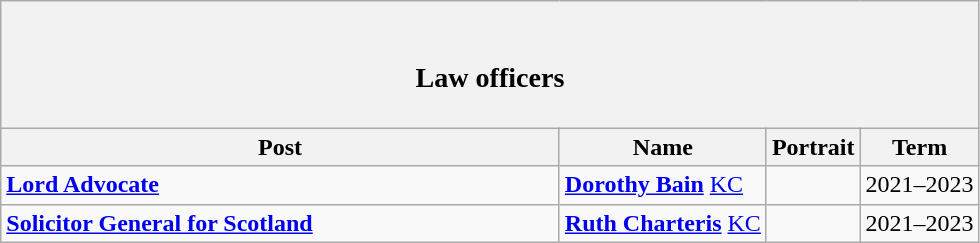<table class="wikitable">
<tr>
<th colspan="4"><br><h3>Law officers</h3></th>
</tr>
<tr>
<th style="width: 365px">Post</th>
<th>Name</th>
<th>Portrait</th>
<th>Term</th>
</tr>
<tr>
<td><strong><a href='#'>Lord Advocate</a></strong></td>
<td> <strong><a href='#'>Dorothy Bain</a></strong> <a href='#'>KC</a></td>
<td></td>
<td>2021–2023</td>
</tr>
<tr>
<td><strong><a href='#'>Solicitor General for Scotland</a></strong></td>
<td><strong><a href='#'>Ruth Charteris</a></strong> <a href='#'>KC</a></td>
<td></td>
<td>2021–2023</td>
</tr>
</table>
